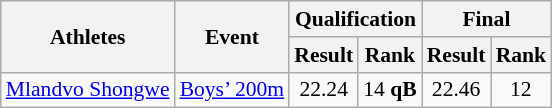<table class="wikitable" border="1" style="font-size:90%">
<tr>
<th rowspan=2>Athletes</th>
<th rowspan=2>Event</th>
<th colspan=2>Qualification</th>
<th colspan=2>Final</th>
</tr>
<tr>
<th>Result</th>
<th>Rank</th>
<th>Result</th>
<th>Rank</th>
</tr>
<tr>
<td><a href='#'>Mlandvo Shongwe</a></td>
<td><a href='#'>Boys’ 200m</a></td>
<td align=center>22.24</td>
<td align=center>14 <strong>qB</strong></td>
<td align=center>22.46</td>
<td align=center>12</td>
</tr>
</table>
